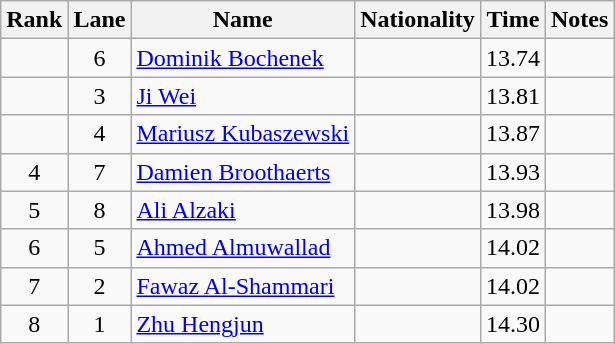<table class="wikitable sortable" style="text-align:center">
<tr>
<th>Rank</th>
<th>Lane</th>
<th>Name</th>
<th>Nationality</th>
<th>Time</th>
<th>Notes</th>
</tr>
<tr>
<td></td>
<td>6</td>
<td align=left><a href='#'>Dominik Bochenek</a></td>
<td align=left></td>
<td>13.74</td>
<td></td>
</tr>
<tr>
<td></td>
<td>3</td>
<td align=left><a href='#'>Ji Wei</a></td>
<td align=left></td>
<td>13.81</td>
<td></td>
</tr>
<tr>
<td></td>
<td>4</td>
<td align=left><a href='#'>Mariusz Kubaszewski</a></td>
<td align=left></td>
<td>13.87</td>
<td></td>
</tr>
<tr>
<td>4</td>
<td>7</td>
<td align=left><a href='#'>Damien Broothaerts</a></td>
<td align=left></td>
<td>13.93</td>
<td></td>
</tr>
<tr>
<td>5</td>
<td>8</td>
<td align=left><a href='#'>Ali Alzaki</a></td>
<td align=left></td>
<td>13.98</td>
<td></td>
</tr>
<tr>
<td>6</td>
<td>5</td>
<td align=left><a href='#'>Ahmed Almuwallad</a></td>
<td align=left></td>
<td>14.02</td>
<td></td>
</tr>
<tr>
<td>7</td>
<td>2</td>
<td align=left><a href='#'>Fawaz Al-Shammari</a></td>
<td align=left></td>
<td>14.02</td>
<td></td>
</tr>
<tr>
<td>8</td>
<td>1</td>
<td align=left><a href='#'>Zhu Hengjun</a></td>
<td align=left></td>
<td>14.30</td>
<td></td>
</tr>
</table>
